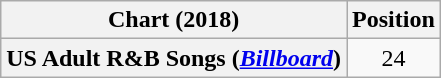<table class="wikitable sortable plainrowheaders">
<tr>
<th scope="col">Chart (2018)</th>
<th scope="col">Position</th>
</tr>
<tr>
<th scope="row">US Adult R&B Songs (<em><a href='#'>Billboard</a></em>)</th>
<td align="center">24</td>
</tr>
</table>
